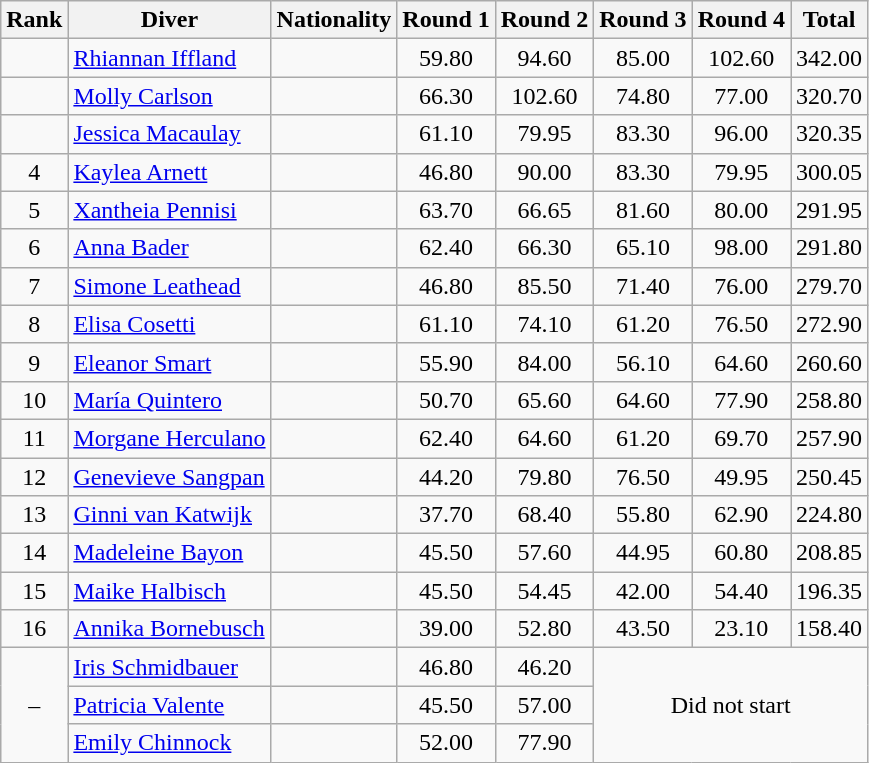<table class="wikitable sortable" style="text-align:center">
<tr>
<th>Rank</th>
<th>Diver</th>
<th>Nationality</th>
<th>Round 1</th>
<th>Round 2</th>
<th>Round 3</th>
<th>Round 4</th>
<th>Total</th>
</tr>
<tr>
<td></td>
<td align=left><a href='#'>Rhiannan Iffland</a></td>
<td align=left></td>
<td>59.80</td>
<td>94.60</td>
<td>85.00</td>
<td>102.60</td>
<td>342.00</td>
</tr>
<tr>
<td></td>
<td align=left><a href='#'>Molly Carlson</a></td>
<td align=left></td>
<td>66.30</td>
<td>102.60</td>
<td>74.80</td>
<td>77.00</td>
<td>320.70</td>
</tr>
<tr>
<td></td>
<td align=left><a href='#'>Jessica Macaulay</a></td>
<td align=left></td>
<td>61.10</td>
<td>79.95</td>
<td>83.30</td>
<td>96.00</td>
<td>320.35</td>
</tr>
<tr>
<td>4</td>
<td align=left><a href='#'>Kaylea Arnett</a></td>
<td align=left></td>
<td>46.80</td>
<td>90.00</td>
<td>83.30</td>
<td>79.95</td>
<td>300.05</td>
</tr>
<tr>
<td>5</td>
<td align=left><a href='#'>Xantheia Pennisi</a></td>
<td align=left></td>
<td>63.70</td>
<td>66.65</td>
<td>81.60</td>
<td>80.00</td>
<td>291.95</td>
</tr>
<tr>
<td>6</td>
<td align=left><a href='#'>Anna Bader</a></td>
<td align=left></td>
<td>62.40</td>
<td>66.30</td>
<td>65.10</td>
<td>98.00</td>
<td>291.80</td>
</tr>
<tr>
<td>7</td>
<td align=left><a href='#'>Simone Leathead</a></td>
<td align=left></td>
<td>46.80</td>
<td>85.50</td>
<td>71.40</td>
<td>76.00</td>
<td>279.70</td>
</tr>
<tr>
<td>8</td>
<td align=left><a href='#'>Elisa Cosetti</a></td>
<td align=left></td>
<td>61.10</td>
<td>74.10</td>
<td>61.20</td>
<td>76.50</td>
<td>272.90</td>
</tr>
<tr>
<td>9</td>
<td align=left><a href='#'>Eleanor Smart</a></td>
<td align=left></td>
<td>55.90</td>
<td>84.00</td>
<td>56.10</td>
<td>64.60</td>
<td>260.60</td>
</tr>
<tr>
<td>10</td>
<td align=left><a href='#'>María Quintero</a></td>
<td align=left></td>
<td>50.70</td>
<td>65.60</td>
<td>64.60</td>
<td>77.90</td>
<td>258.80</td>
</tr>
<tr>
<td>11</td>
<td align=left><a href='#'>Morgane Herculano</a></td>
<td align=left></td>
<td>62.40</td>
<td>64.60</td>
<td>61.20</td>
<td>69.70</td>
<td>257.90</td>
</tr>
<tr>
<td>12</td>
<td align=left><a href='#'>Genevieve Sangpan</a></td>
<td align=left></td>
<td>44.20</td>
<td>79.80</td>
<td>76.50</td>
<td>49.95</td>
<td>250.45</td>
</tr>
<tr>
<td>13</td>
<td align=left><a href='#'>Ginni van Katwijk</a></td>
<td align=left></td>
<td>37.70</td>
<td>68.40</td>
<td>55.80</td>
<td>62.90</td>
<td>224.80</td>
</tr>
<tr>
<td>14</td>
<td align=left><a href='#'>Madeleine Bayon</a></td>
<td align=left></td>
<td>45.50</td>
<td>57.60</td>
<td>44.95</td>
<td>60.80</td>
<td>208.85</td>
</tr>
<tr>
<td>15</td>
<td align=left><a href='#'>Maike Halbisch</a></td>
<td align=left></td>
<td>45.50</td>
<td>54.45</td>
<td>42.00</td>
<td>54.40</td>
<td>196.35</td>
</tr>
<tr>
<td>16</td>
<td align=left><a href='#'>Annika Bornebusch</a></td>
<td align=left></td>
<td>39.00</td>
<td>52.80</td>
<td>43.50</td>
<td>23.10</td>
<td>158.40</td>
</tr>
<tr>
<td rowspan=3>–</td>
<td align=left><a href='#'>Iris Schmidbauer</a></td>
<td align=left></td>
<td>46.80</td>
<td>46.20</td>
<td rowspan=3 colspan=3>Did not start</td>
</tr>
<tr>
<td align=left><a href='#'>Patricia Valente</a></td>
<td align=left></td>
<td>45.50</td>
<td>57.00</td>
</tr>
<tr>
<td align=left><a href='#'>Emily Chinnock</a></td>
<td align=left></td>
<td>52.00</td>
<td>77.90</td>
</tr>
</table>
